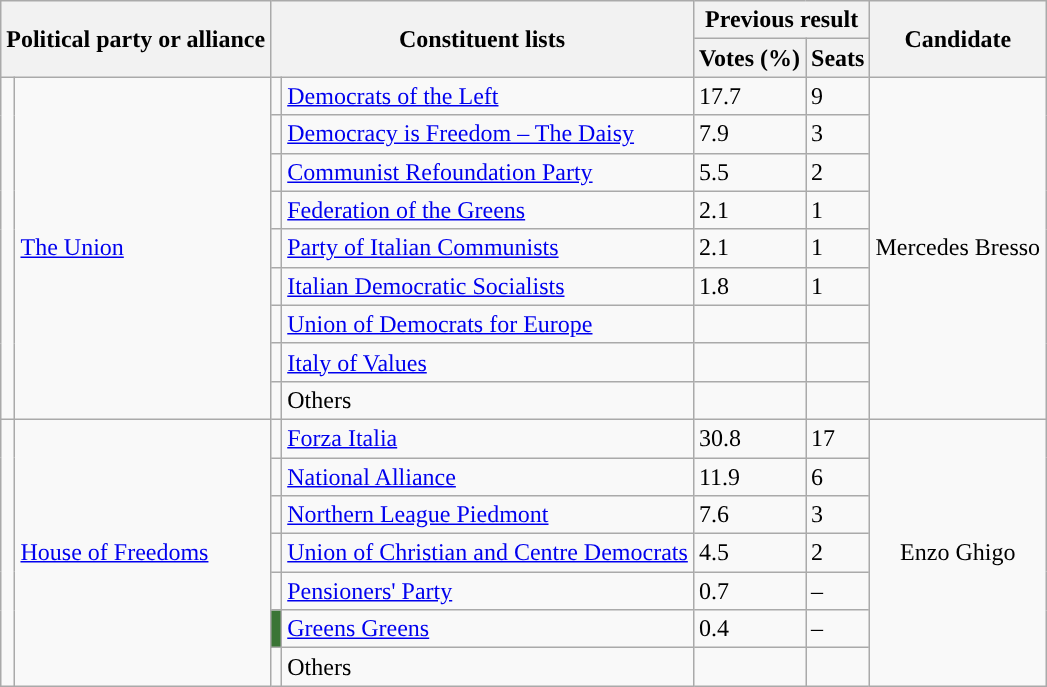<table class="wikitable" style="text-align:left">
<tr>
<th colspan=2 rowspan="2">Political party or alliance</th>
<th colspan=2 rowspan="2">Constituent lists</th>
<th colspan="2">Previous result</th>
<th rowspan="2">Candidate</th>
</tr>
<tr>
<th>Votes (%)</th>
<th>Seats</th>
</tr>
<tr>
<td rowspan="9"></td>
<td rowspan="9"><a href='#'>The Union</a></td>
<td></td>
<td style="text-align:left;"><a href='#'>Democrats of the Left</a></td>
<td>17.7</td>
<td>9</td>
<td rowspan="9" style="text-align: center;">Mercedes Bresso</td>
</tr>
<tr>
<td></td>
<td><a href='#'>Democracy is Freedom – The Daisy</a></td>
<td>7.9</td>
<td>3</td>
</tr>
<tr>
<td></td>
<td><a href='#'>Communist Refoundation Party</a></td>
<td>5.5</td>
<td>2</td>
</tr>
<tr>
<td></td>
<td><a href='#'>Federation of the Greens</a></td>
<td>2.1</td>
<td>1</td>
</tr>
<tr>
<td></td>
<td><a href='#'>Party of Italian Communists</a></td>
<td>2.1</td>
<td>1</td>
</tr>
<tr>
<td></td>
<td><a href='#'>Italian Democratic Socialists</a></td>
<td>1.8</td>
<td>1</td>
</tr>
<tr>
<td></td>
<td><a href='#'>Union of Democrats for Europe</a></td>
<td></td>
<td></td>
</tr>
<tr>
<td></td>
<td><a href='#'>Italy of Values</a></td>
<td></td>
<td></td>
</tr>
<tr>
<td></td>
<td style="text-align:left;">Others</td>
<td></td>
<td></td>
</tr>
<tr>
<td rowspan="7" style="background:"></td>
<td rowspan=7><a href='#'>House of Freedoms</a></td>
<td></td>
<td style="text-align:left;"><a href='#'>Forza Italia</a></td>
<td>30.8</td>
<td>17</td>
<td rowspan="7" style="text-align: center;">Enzo Ghigo</td>
</tr>
<tr>
<td></td>
<td style="text-align:left;"><a href='#'>National Alliance</a></td>
<td>11.9</td>
<td>6</td>
</tr>
<tr>
<td></td>
<td><a href='#'>Northern League Piedmont</a></td>
<td>7.6</td>
<td>3</td>
</tr>
<tr>
<td></td>
<td style="text-align:left;"><a href='#'>Union of Christian and Centre Democrats</a></td>
<td>4.5</td>
<td>2</td>
</tr>
<tr>
<td></td>
<td><a href='#'>Pensioners' Party</a></td>
<td>0.7</td>
<td>–</td>
</tr>
<tr>
<td bgcolor="#3A7535"></td>
<td><a href='#'>Greens Greens</a></td>
<td>0.4</td>
<td>–</td>
</tr>
<tr>
<td></td>
<td style="text-align:left;">Others</td>
<td></td>
<td></td>
</tr>
</table>
